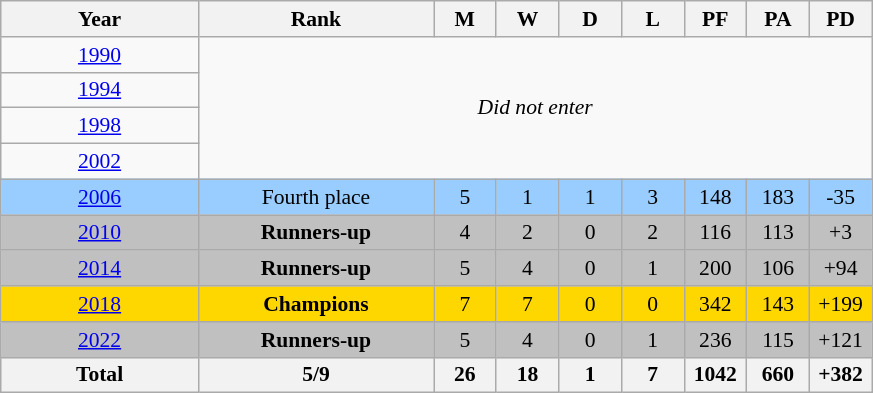<table class="wikitable" style="text-align: center;font-size:90%;">
<tr>
<th width=125>Year</th>
<th width=150>Rank</th>
<th width=35>M</th>
<th width=35>W</th>
<th width=35>D</th>
<th width=35>L</th>
<th width=35>PF</th>
<th width=35>PA</th>
<th width=35>PD</th>
</tr>
<tr>
<td> <a href='#'>1990</a></td>
<td rowspan=4 colspan=8><em>Did not enter</em></td>
</tr>
<tr>
<td> <a href='#'>1994</a></td>
</tr>
<tr>
<td> <a href='#'>1998</a></td>
</tr>
<tr>
<td> <a href='#'>2002</a></td>
</tr>
<tr bgcolor=#9acdff>
<td> <a href='#'>2006</a></td>
<td>Fourth place</td>
<td>5</td>
<td>1</td>
<td>1</td>
<td>3</td>
<td>148</td>
<td>183</td>
<td>-35</td>
</tr>
<tr bgcolor=silver>
<td> <a href='#'>2010</a></td>
<td><strong>Runners-up</strong></td>
<td>4</td>
<td>2</td>
<td>0</td>
<td>2</td>
<td>116</td>
<td>113</td>
<td>+3</td>
</tr>
<tr bgcolor=silver>
<td> <a href='#'>2014</a></td>
<td><strong>Runners-up</strong></td>
<td>5</td>
<td>4</td>
<td>0</td>
<td>1</td>
<td>200</td>
<td>106</td>
<td>+94</td>
</tr>
<tr bgcolor=gold>
<td> <a href='#'>2018</a></td>
<td><strong>Champions</strong></td>
<td>7</td>
<td>7</td>
<td>0</td>
<td>0</td>
<td>342</td>
<td>143</td>
<td>+199</td>
</tr>
<tr bgcolor=silver>
<td> <a href='#'>2022</a></td>
<td><strong>Runners-up</strong></td>
<td>5</td>
<td>4</td>
<td>0</td>
<td>1</td>
<td>236</td>
<td>115</td>
<td>+121</td>
</tr>
<tr>
<th>Total</th>
<th>5/9</th>
<th>26</th>
<th>18</th>
<th>1</th>
<th>7</th>
<th>1042</th>
<th>660</th>
<th>+382</th>
</tr>
</table>
